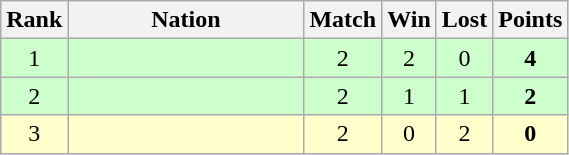<table class="wikitable" style="text-align: center;">
<tr>
<th width=20>Rank</th>
<th width=150>Nation</th>
<th width=20>Match</th>
<th width=20>Win</th>
<th width=20>Lost</th>
<th width=20>Points</th>
</tr>
<tr style="background:#cfc;">
<td>1</td>
<td style="text-align:left;"></td>
<td>2</td>
<td>2</td>
<td>0</td>
<td><strong>4</strong></td>
</tr>
<tr style="background:#cfc;">
<td>2</td>
<td style="text-align:left;"></td>
<td>2</td>
<td>1</td>
<td>1</td>
<td><strong>2</strong></td>
</tr>
<tr style="background:#ffc;">
<td>3</td>
<td style="text-align:left;"></td>
<td>2</td>
<td>0</td>
<td>2</td>
<td><strong>0</strong></td>
</tr>
</table>
